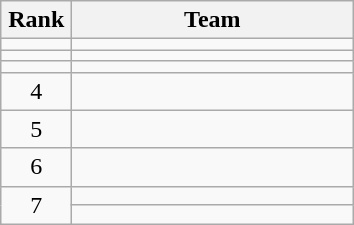<table class="wikitable" style="text-align: center;">
<tr>
<th width=40>Rank</th>
<th width=180>Team</th>
</tr>
<tr align=center>
<td></td>
<td style="text-align:left;"></td>
</tr>
<tr align=center>
<td></td>
<td style="text-align:left;"></td>
</tr>
<tr align=center>
<td></td>
<td style="text-align:left;"></td>
</tr>
<tr align=center>
<td>4</td>
<td style="text-align:left;"></td>
</tr>
<tr align=center>
<td>5</td>
<td style="text-align:left;"></td>
</tr>
<tr align=center>
<td>6</td>
<td style="text-align:left;"></td>
</tr>
<tr align=center>
<td rowspan=2>7</td>
<td style="text-align:left;"></td>
</tr>
<tr align=center>
<td style="text-align:left;"></td>
</tr>
</table>
